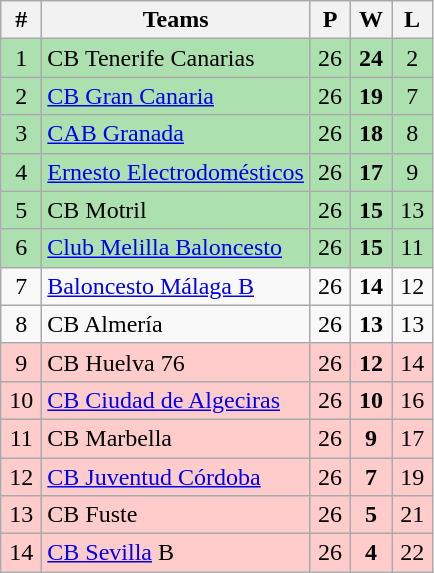<table class="wikitable" style="text-align: center;">
<tr>
<th width=20>#</th>
<th>Teams</th>
<th width=20>P</th>
<th width=20>W</th>
<th width=20>L</th>
</tr>
<tr bgcolor=ACE1AF>
<td>1</td>
<td align=left>CB Tenerife Canarias</td>
<td>26</td>
<td><strong>24</strong></td>
<td>2</td>
</tr>
<tr bgcolor=ACE1AF>
<td>2</td>
<td align=left><a href='#'>CB Gran Canaria</a></td>
<td>26</td>
<td><strong>19</strong></td>
<td>7</td>
</tr>
<tr bgcolor=ACE1AF>
<td>3</td>
<td align=left><a href='#'>CAB Granada</a></td>
<td>26</td>
<td><strong>18</strong></td>
<td>8</td>
</tr>
<tr bgcolor=ACE1AF>
<td>4</td>
<td align=left><a href='#'>Ernesto Electrodomésticos</a></td>
<td>26</td>
<td><strong>17</strong></td>
<td>9</td>
</tr>
<tr bgcolor=ACE1AF>
<td>5</td>
<td align=left>CB Motril</td>
<td>26</td>
<td><strong>15</strong></td>
<td>13</td>
</tr>
<tr bgcolor=ACE1AF>
<td>6</td>
<td align=left><a href='#'>Club Melilla Baloncesto</a></td>
<td>26</td>
<td><strong>15</strong></td>
<td>11</td>
</tr>
<tr>
<td>7</td>
<td align=left><a href='#'>Baloncesto Málaga B</a></td>
<td>26</td>
<td><strong>14</strong></td>
<td>12</td>
</tr>
<tr>
<td>8</td>
<td align=left>CB Almería</td>
<td>26</td>
<td><strong>13</strong></td>
<td>13</td>
</tr>
<tr bgcolor=FFCCCC>
<td>9</td>
<td align=left>CB Huelva 76</td>
<td>26</td>
<td><strong>12</strong></td>
<td>14</td>
</tr>
<tr bgcolor=FFCCCC>
<td>10</td>
<td align=left><a href='#'>CB Ciudad de Algeciras</a></td>
<td>26</td>
<td><strong>10</strong></td>
<td>16</td>
</tr>
<tr bgcolor=FFCCCC>
<td>11</td>
<td align=left>CB Marbella</td>
<td>26</td>
<td><strong>9</strong></td>
<td>17</td>
</tr>
<tr bgcolor=FFCCCC>
<td>12</td>
<td align=left><a href='#'>CB Juventud Córdoba</a></td>
<td>26</td>
<td><strong>7</strong></td>
<td>19</td>
</tr>
<tr bgcolor=FFCCCC>
<td>13</td>
<td align=left>CB Fuste</td>
<td>26</td>
<td><strong>5</strong></td>
<td>21</td>
</tr>
<tr bgcolor=FFCCCC>
<td>14</td>
<td align=left><a href='#'>CB Sevilla</a> B</td>
<td>26</td>
<td><strong>4</strong></td>
<td>22</td>
</tr>
</table>
